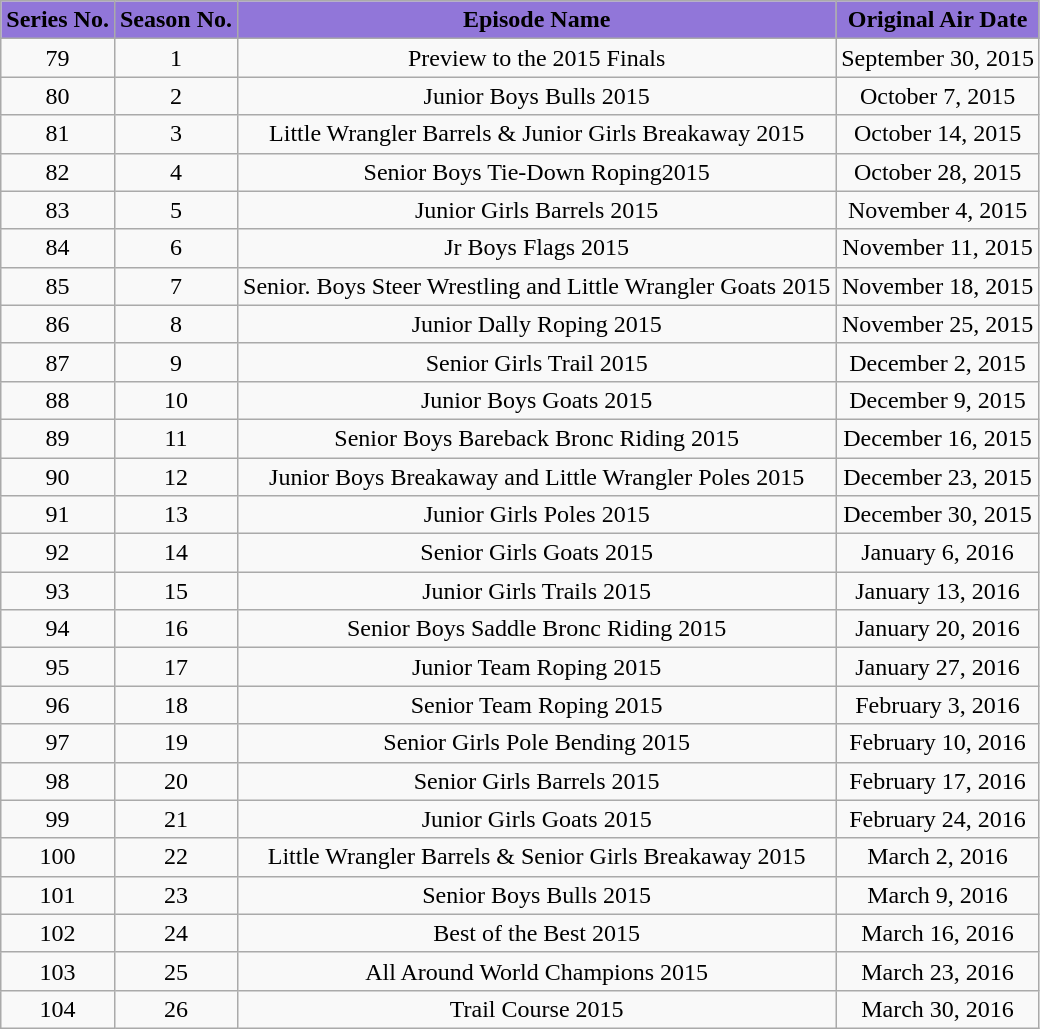<table class="wikitable" style="text-align:center">
<tr>
<th scope="col" style="background-color: #9176D9;">Series No.</th>
<th scope="col" style="background-color: #9176D9;">Season No.</th>
<th scope="col" style="background-color: #9176D9;">Episode Name</th>
<th scope="col" style="background-color: #9176D9;">Original Air Date</th>
</tr>
<tr>
<td>79</td>
<td>1</td>
<td>Preview to the 2015 Finals</td>
<td>September 30, 2015</td>
</tr>
<tr>
<td>80</td>
<td>2</td>
<td>Junior Boys Bulls 2015</td>
<td>October 7, 2015</td>
</tr>
<tr>
<td>81</td>
<td>3</td>
<td>Little Wrangler Barrels & Junior Girls Breakaway 2015</td>
<td>October 14, 2015</td>
</tr>
<tr>
<td>82</td>
<td>4</td>
<td>Senior Boys Tie-Down Roping2015</td>
<td>October 28, 2015</td>
</tr>
<tr>
<td>83</td>
<td>5</td>
<td>Junior Girls Barrels 2015</td>
<td>November 4, 2015</td>
</tr>
<tr>
<td>84</td>
<td>6</td>
<td>Jr Boys Flags 2015</td>
<td>November 11, 2015</td>
</tr>
<tr>
<td>85</td>
<td>7</td>
<td>Senior. Boys Steer Wrestling and Little Wrangler Goats 2015</td>
<td>November 18, 2015</td>
</tr>
<tr>
<td>86</td>
<td>8</td>
<td>Junior Dally Roping 2015</td>
<td>November 25, 2015</td>
</tr>
<tr>
<td>87</td>
<td>9</td>
<td>Senior Girls Trail 2015</td>
<td>December 2, 2015</td>
</tr>
<tr>
<td>88</td>
<td>10</td>
<td>Junior Boys Goats 2015</td>
<td>December 9, 2015</td>
</tr>
<tr>
<td>89</td>
<td>11</td>
<td>Senior Boys Bareback Bronc Riding 2015</td>
<td>December 16, 2015</td>
</tr>
<tr>
<td>90</td>
<td>12</td>
<td>Junior Boys Breakaway and Little Wrangler Poles 2015</td>
<td>December 23, 2015</td>
</tr>
<tr>
<td>91</td>
<td>13</td>
<td>Junior Girls Poles 2015</td>
<td>December 30, 2015</td>
</tr>
<tr>
<td>92</td>
<td>14</td>
<td>Senior Girls Goats 2015</td>
<td>January 6, 2016</td>
</tr>
<tr>
<td>93</td>
<td>15</td>
<td>Junior Girls Trails 2015</td>
<td>January 13, 2016</td>
</tr>
<tr>
<td>94</td>
<td>16</td>
<td>Senior Boys Saddle Bronc Riding 2015</td>
<td>January 20, 2016</td>
</tr>
<tr>
<td>95</td>
<td>17</td>
<td>Junior Team Roping 2015</td>
<td>January 27, 2016</td>
</tr>
<tr>
<td>96</td>
<td>18</td>
<td>Senior Team Roping 2015</td>
<td>February 3, 2016</td>
</tr>
<tr>
<td>97</td>
<td>19</td>
<td>Senior Girls Pole Bending 2015</td>
<td>February 10, 2016</td>
</tr>
<tr>
<td>98</td>
<td>20</td>
<td>Senior Girls Barrels 2015</td>
<td>February 17, 2016</td>
</tr>
<tr>
<td>99</td>
<td>21</td>
<td>Junior Girls Goats 2015</td>
<td>February 24, 2016</td>
</tr>
<tr>
<td>100</td>
<td>22</td>
<td>Little Wrangler Barrels & Senior Girls Breakaway 2015</td>
<td>March 2, 2016</td>
</tr>
<tr>
<td>101</td>
<td>23</td>
<td>Senior Boys Bulls 2015</td>
<td>March 9, 2016</td>
</tr>
<tr>
<td>102</td>
<td>24</td>
<td>Best of the Best 2015</td>
<td>March 16, 2016</td>
</tr>
<tr>
<td>103</td>
<td>25</td>
<td>All Around World Champions 2015</td>
<td>March 23, 2016</td>
</tr>
<tr>
<td>104</td>
<td>26</td>
<td>Trail Course 2015</td>
<td>March 30, 2016</td>
</tr>
</table>
